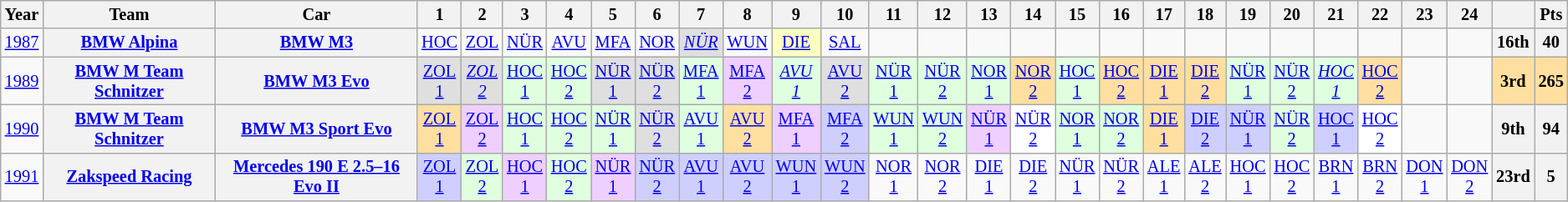<table class="wikitable" border="1" style="text-align:center; font-size:85%;">
<tr>
<th>Year</th>
<th>Team</th>
<th>Car</th>
<th>1</th>
<th>2</th>
<th>3</th>
<th>4</th>
<th>5</th>
<th>6</th>
<th>7</th>
<th>8</th>
<th>9</th>
<th>10</th>
<th>11</th>
<th>12</th>
<th>13</th>
<th>14</th>
<th>15</th>
<th>16</th>
<th>17</th>
<th>18</th>
<th>19</th>
<th>20</th>
<th>21</th>
<th>22</th>
<th>23</th>
<th>24</th>
<th></th>
<th>Pts</th>
</tr>
<tr>
<td><a href='#'>1987</a></td>
<th><a href='#'>BMW Alpina</a></th>
<th><a href='#'>BMW M3</a></th>
<td><a href='#'>HOC</a></td>
<td><a href='#'>ZOL</a></td>
<td><a href='#'>NÜR</a></td>
<td><a href='#'>AVU</a></td>
<td><a href='#'>MFA</a></td>
<td><a href='#'>NOR</a></td>
<td style="background:#DFDFDF;"><em><a href='#'>NÜR</a></em><br></td>
<td><a href='#'>WUN</a></td>
<td style="background:#FBFFBF;"><a href='#'>DIE</a><br></td>
<td><a href='#'>SAL</a></td>
<td></td>
<td></td>
<td></td>
<td></td>
<td></td>
<td></td>
<td></td>
<td></td>
<td></td>
<td></td>
<td></td>
<td></td>
<td></td>
<td></td>
<th>16th</th>
<th>40</th>
</tr>
<tr>
<td><a href='#'>1989</a></td>
<th><a href='#'>BMW M Team Schnitzer</a></th>
<th><a href='#'>BMW M3 Evo</a></th>
<td style="background:#DFDFDF;"><a href='#'>ZOL<br>1</a><br></td>
<td style="background:#DFDFDF;"><em><a href='#'>ZOL<br>2</a></em><br></td>
<td style="background:#DFFFDF;"><a href='#'>HOC<br>1</a><br></td>
<td style="background:#DFFFDF;"><a href='#'>HOC<br>2</a><br></td>
<td style="background:#DFDFDF;"><a href='#'>NÜR<br>1</a><br></td>
<td style="background:#DFDFDF;"><a href='#'>NÜR<br>2</a><br></td>
<td style="background:#DFFFDF;"><a href='#'>MFA<br>1</a><br></td>
<td style="background:#EFCFFF;"><a href='#'>MFA<br>2</a><br></td>
<td style="background:#DFFFDF;"><em><a href='#'>AVU<br>1</a></em><br></td>
<td style="background:#DFDFDF;"><a href='#'>AVU<br>2</a><br></td>
<td style="background:#DFFFDF;"><a href='#'>NÜR<br>1</a><br></td>
<td style="background:#DFFFDF;"><a href='#'>NÜR<br>2</a><br></td>
<td style="background:#DFFFDF;"><a href='#'>NOR<br>1</a><br></td>
<td style="background:#FFDF9F;"><a href='#'>NOR<br>2</a><br></td>
<td style="background:#DFFFDF;"><a href='#'>HOC<br>1</a><br></td>
<td style="background:#FFDF9F;"><a href='#'>HOC<br>2</a><br></td>
<td style="background:#FFDF9F;"><a href='#'>DIE<br>1</a><br></td>
<td style="background:#FFDF9F;"><a href='#'>DIE<br>2</a><br></td>
<td style="background:#DFFFDF;"><a href='#'>NÜR<br>1</a><br></td>
<td style="background:#DFFFDF;"><a href='#'>NÜR<br>2</a><br></td>
<td style="background:#DFFFDF;"><em><a href='#'>HOC<br>1</a></em><br></td>
<td style="background:#FFDF9F;"><a href='#'>HOC<br>2</a><br></td>
<td></td>
<td></td>
<th style="background:#FFDF9F;">3rd</th>
<th style="background:#FFDF9F;">265</th>
</tr>
<tr>
<td><a href='#'>1990</a></td>
<th><a href='#'>BMW M Team Schnitzer</a></th>
<th><a href='#'>BMW M3 Sport Evo</a></th>
<td style="background:#FFDF9F;"><a href='#'>ZOL<br>1</a><br></td>
<td style="background:#EFCFFF;"><a href='#'>ZOL<br>2</a><br></td>
<td style="background:#DFFFDF;"><a href='#'>HOC<br>1</a><br></td>
<td style="background:#DFFFDF;"><a href='#'>HOC<br>2</a><br></td>
<td style="background:#DFFFDF;"><a href='#'>NÜR<br>1</a><br></td>
<td style="background:#DFDFDF;"><a href='#'>NÜR<br>2</a><br></td>
<td style="background:#DFFFDF;"><a href='#'>AVU<br>1</a><br></td>
<td style="background:#FFDF9F;"><a href='#'>AVU<br>2</a><br></td>
<td style="background:#EFCFFF;"><a href='#'>MFA<br>1</a><br></td>
<td style="background:#CFCFFF;"><a href='#'>MFA<br>2</a><br></td>
<td style="background:#DFFFDF;"><a href='#'>WUN<br>1</a><br></td>
<td style="background:#DFFFDF;"><a href='#'>WUN<br>2</a><br></td>
<td style="background:#EFCFFF;"><a href='#'>NÜR<br>1</a><br></td>
<td style="background:#FFFFFF;"><a href='#'>NÜR<br>2</a><br></td>
<td style="background:#DFFFDF;"><a href='#'>NOR<br>1</a><br></td>
<td style="background:#DFFFDF;"><a href='#'>NOR<br>2</a><br></td>
<td style="background:#FFDF9F;"><a href='#'>DIE<br>1</a><br></td>
<td style="background:#CFCFFF;"><a href='#'>DIE<br>2</a><br></td>
<td style="background:#CFCFFF;"><a href='#'>NÜR<br>1</a><br></td>
<td style="background:#DFFFDF;"><a href='#'>NÜR<br>2</a><br></td>
<td style="background:#CFCFFF;"><a href='#'>HOC<br>1</a><br></td>
<td style="background:#FFFFFF;"><a href='#'>HOC<br>2</a><br></td>
<td></td>
<td></td>
<th>9th</th>
<th>94</th>
</tr>
<tr>
<td><a href='#'>1991</a></td>
<th><a href='#'>Zakspeed Racing</a></th>
<th><a href='#'>Mercedes 190 E 2.5–16 Evo II</a></th>
<td style="background:#CFCFFF;"><a href='#'>ZOL<br>1</a><br></td>
<td style="background:#DFFFDF;"><a href='#'>ZOL<br>2</a><br></td>
<td style="background:#EFCFFF;"><a href='#'>HOC<br>1</a><br></td>
<td style="background:#DFFFDF;"><a href='#'>HOC<br>2</a><br></td>
<td style="background:#EFCFFF;"><a href='#'>NÜR<br>1</a><br></td>
<td style="background:#CFCFFF;"><a href='#'>NÜR<br>2</a><br></td>
<td style="background:#CFCFFF;"><a href='#'>AVU<br>1</a><br></td>
<td style="background:#CFCFFF;"><a href='#'>AVU<br>2</a><br></td>
<td style="background:#CFCFFF;"><a href='#'>WUN<br>1</a><br></td>
<td style="background:#CFCFFF;"><a href='#'>WUN<br>2</a><br></td>
<td><a href='#'>NOR<br>1</a></td>
<td><a href='#'>NOR<br>2</a></td>
<td><a href='#'>DIE<br>1</a></td>
<td><a href='#'>DIE<br>2</a></td>
<td><a href='#'>NÜR<br>1</a></td>
<td><a href='#'>NÜR<br>2</a></td>
<td><a href='#'>ALE<br>1</a></td>
<td><a href='#'>ALE<br>2</a></td>
<td><a href='#'>HOC<br>1</a></td>
<td><a href='#'>HOC<br>2</a></td>
<td><a href='#'>BRN<br>1</a></td>
<td><a href='#'>BRN<br>2</a></td>
<td><a href='#'>DON<br>1</a></td>
<td><a href='#'>DON<br>2</a></td>
<th>23rd</th>
<th>5</th>
</tr>
</table>
